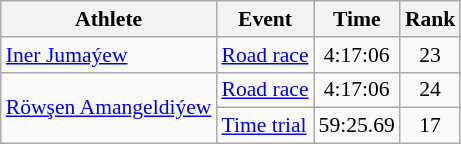<table class=wikitable style="font-size:90%">
<tr>
<th>Athlete</th>
<th>Event</th>
<th>Time</th>
<th>Rank</th>
</tr>
<tr>
<td><a href='#'>Iner Jumaýew</a></td>
<td><a href='#'>Road race</a></td>
<td align=center>4:17:06</td>
<td align=center>23</td>
</tr>
<tr>
<td rowspan=2><a href='#'>Röwşen Amangeldiýew</a></td>
<td><a href='#'>Road race</a></td>
<td align=center>4:17:06</td>
<td align=center>24</td>
</tr>
<tr>
<td><a href='#'>Time trial</a></td>
<td align=center>59:25.69</td>
<td align=center>17</td>
</tr>
</table>
